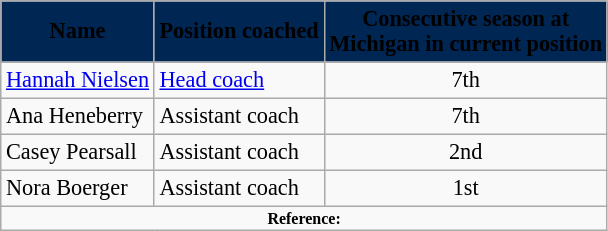<table class="wikitable" style="font-size:93%;">
<tr>
<th style="background:#002654;"><span>Name</span></th>
<th style="background:#002654;"><span>Position coached</span></th>
<th style="background:#002654;"><span>Consecutive season at<br>Michigan in current position</span></th>
</tr>
<tr>
<td><a href='#'>Hannah Nielsen</a></td>
<td><a href='#'>Head coach</a></td>
<td align=center>7th</td>
</tr>
<tr>
<td>Ana Heneberry</td>
<td>Assistant coach</td>
<td align=center>7th</td>
</tr>
<tr>
<td>Casey Pearsall</td>
<td>Assistant coach</td>
<td align=center>2nd</td>
</tr>
<tr>
<td>Nora Boerger</td>
<td>Assistant coach</td>
<td align=center>1st</td>
</tr>
<tr>
<td colspan="4"  style="font-size:8pt; text-align:center;"><strong>Reference:</strong></td>
</tr>
</table>
